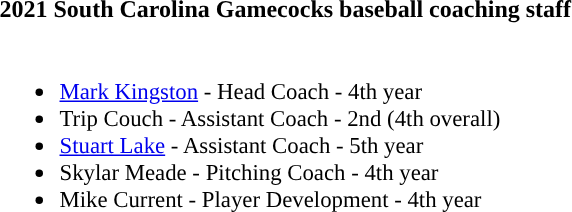<table class="toccolours" style="text-align: left;">
<tr>
<td colspan="9"><strong>2021 South Carolina Gamecocks baseball coaching staff</strong></td>
</tr>
<tr>
<td style="font-size: 95%; vertical-align:top"><br><ul><li><a href='#'>Mark Kingston</a> - Head Coach - 4th year</li><li>Trip Couch - Assistant Coach - 2nd (4th overall)</li><li><a href='#'>Stuart Lake</a> - Assistant Coach - 5th year</li><li>Skylar Meade - Pitching Coach - 4th year</li><li>Mike Current - Player Development - 4th year</li></ul></td>
</tr>
</table>
